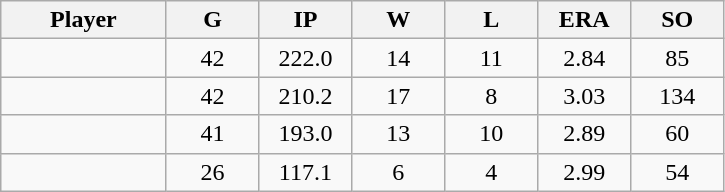<table class="wikitable sortable">
<tr>
<th bgcolor="#DDDDFF" width="16%">Player</th>
<th bgcolor="#DDDDFF" width="9%">G</th>
<th bgcolor="#DDDDFF" width="9%">IP</th>
<th bgcolor="#DDDDFF" width="9%">W</th>
<th bgcolor="#DDDDFF" width="9%">L</th>
<th bgcolor="#DDDDFF" width="9%">ERA</th>
<th bgcolor="#DDDDFF" width="9%">SO</th>
</tr>
<tr align="center">
<td></td>
<td>42</td>
<td>222.0</td>
<td>14</td>
<td>11</td>
<td>2.84</td>
<td>85</td>
</tr>
<tr align="center">
<td></td>
<td>42</td>
<td>210.2</td>
<td>17</td>
<td>8</td>
<td>3.03</td>
<td>134</td>
</tr>
<tr align="center">
<td></td>
<td>41</td>
<td>193.0</td>
<td>13</td>
<td>10</td>
<td>2.89</td>
<td>60</td>
</tr>
<tr align="center">
<td></td>
<td>26</td>
<td>117.1</td>
<td>6</td>
<td>4</td>
<td>2.99</td>
<td>54</td>
</tr>
</table>
